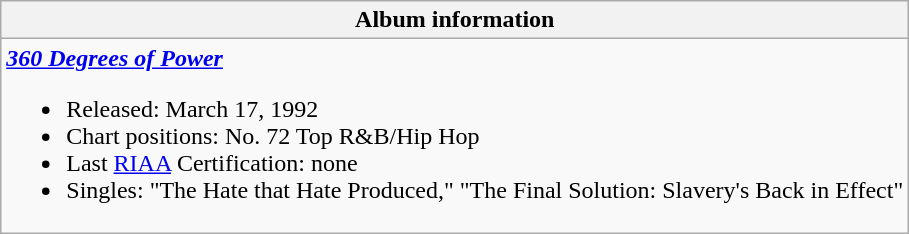<table class="wikitable">
<tr>
<th align="left">Album information</th>
</tr>
<tr>
<td align="left"><strong><em><a href='#'>360 Degrees of Power</a></em></strong><br><ul><li>Released: March 17, 1992</li><li>Chart positions: No. 72 Top R&B/Hip Hop</li><li>Last <a href='#'>RIAA</a> Certification: none</li><li>Singles: "The Hate that Hate Produced," "The Final Solution: Slavery's Back in Effect"</li></ul></td>
</tr>
</table>
